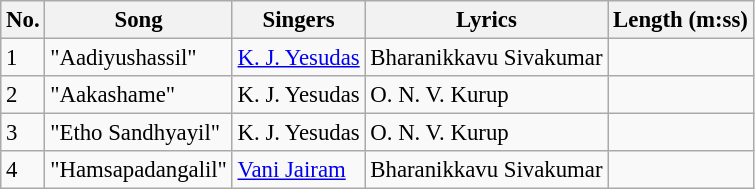<table class="wikitable" style="font-size:95%;">
<tr>
<th>No.</th>
<th>Song</th>
<th>Singers</th>
<th>Lyrics</th>
<th>Length (m:ss)</th>
</tr>
<tr>
<td>1</td>
<td>"Aadiyushassil"</td>
<td><a href='#'>K. J. Yesudas</a></td>
<td>Bharanikkavu Sivakumar</td>
<td></td>
</tr>
<tr>
<td>2</td>
<td>"Aakashame"</td>
<td>K. J. Yesudas</td>
<td>O. N. V. Kurup</td>
<td></td>
</tr>
<tr>
<td>3</td>
<td>"Etho Sandhyayil"</td>
<td>K. J. Yesudas</td>
<td>O. N. V. Kurup</td>
<td></td>
</tr>
<tr>
<td>4</td>
<td>"Hamsapadangalil"</td>
<td><a href='#'>Vani Jairam</a></td>
<td>Bharanikkavu Sivakumar</td>
<td></td>
</tr>
</table>
